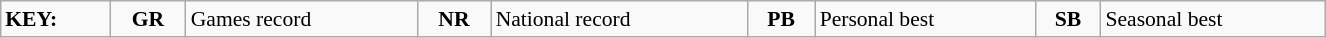<table class="wikitable" width="70%" style="margin:0.5em auto; font-size:90%;position:relative;">
<tr>
<td><strong>KEY:</strong></td>
<td align="center"><strong>GR</strong></td>
<td>Games record</td>
<td align="center"><strong>NR</strong></td>
<td>National record</td>
<td align="center"><strong>PB</strong></td>
<td>Personal best</td>
<td align="center"><strong>SB</strong></td>
<td>Seasonal best</td>
</tr>
</table>
